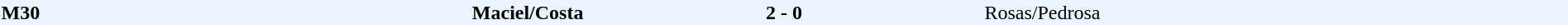<table cellspacing=0 width=100% style=background:#EBF5FF>
<tr>
<td width=10%><strong>M30</strong></td>
<td width=12% align=right> <strong>Maciel/Costa</strong></td>
<td align=center width=15%><strong>2 - 0</strong></td>
<td width=22%> Rosas/Pedrosa</td>
</tr>
</table>
